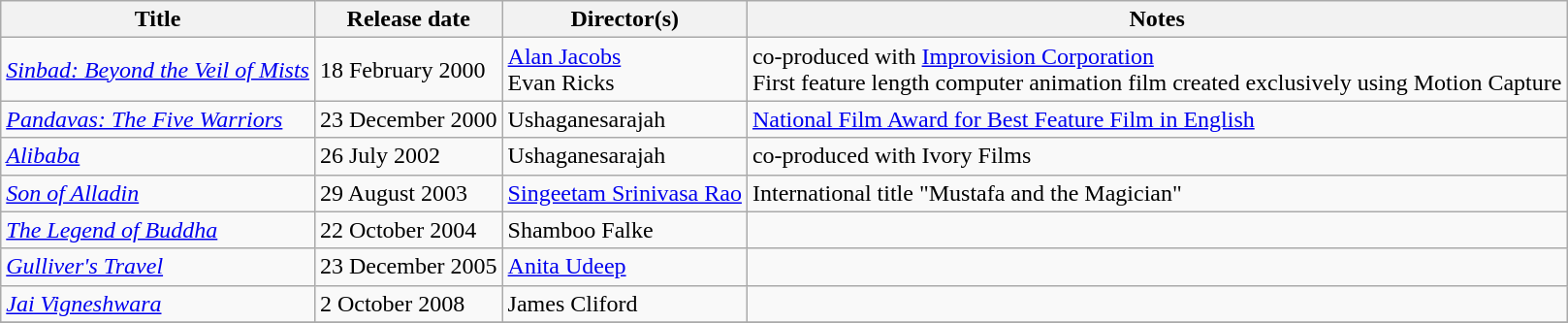<table class="sortable wikitable">
<tr>
<th>Title</th>
<th>Release date</th>
<th>Director(s)</th>
<th>Notes</th>
</tr>
<tr>
<td><em><a href='#'>Sinbad: Beyond the Veil of Mists</a></em></td>
<td>18 February 2000</td>
<td><a href='#'>Alan Jacobs</a> <br> Evan Ricks</td>
<td>co-produced with <a href='#'>Improvision Corporation</a> <br> First feature length computer animation film created exclusively using Motion Capture</td>
</tr>
<tr>
<td><em><a href='#'>Pandavas: The Five Warriors</a></em></td>
<td>23 December 2000</td>
<td>Ushaganesarajah</td>
<td><a href='#'>National Film Award for Best Feature Film in English</a></td>
</tr>
<tr>
<td><em><a href='#'>Alibaba</a></em></td>
<td>26 July 2002</td>
<td>Ushaganesarajah</td>
<td>co-produced with Ivory Films</td>
</tr>
<tr>
<td><em><a href='#'>Son of Alladin</a></em></td>
<td>29 August 2003</td>
<td><a href='#'>Singeetam Srinivasa Rao</a></td>
<td>International title "Mustafa and the Magician"</td>
</tr>
<tr>
<td><em><a href='#'>The Legend of Buddha</a></em></td>
<td>22 October 2004</td>
<td>Shamboo Falke</td>
<td></td>
</tr>
<tr>
<td><em><a href='#'>Gulliver's Travel</a></em></td>
<td>23 December 2005</td>
<td><a href='#'>Anita Udeep</a></td>
<td></td>
</tr>
<tr>
<td><em><a href='#'>Jai Vigneshwara</a></em></td>
<td>2 October 2008</td>
<td>James Cliford</td>
<td></td>
</tr>
<tr>
</tr>
</table>
